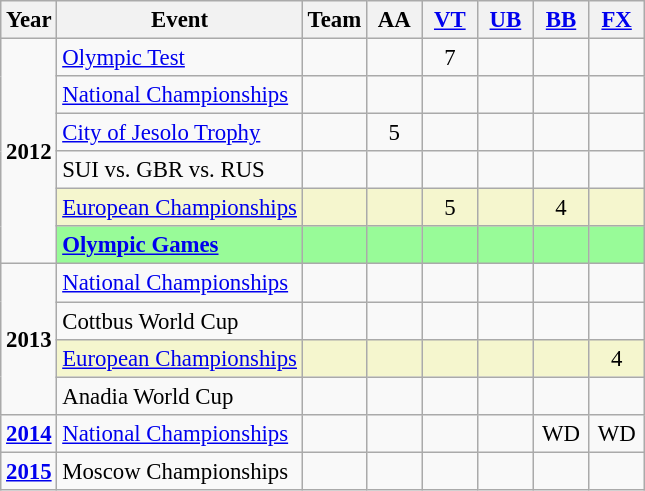<table class="wikitable" style="text-align:center; font-size:95%;">
<tr>
<th align=center>Year</th>
<th align=center>Event</th>
<th style="width:30px;">Team</th>
<th style="width:30px;">AA</th>
<th style="width:30px;"><a href='#'>VT</a></th>
<th style="width:30px;"><a href='#'>UB</a></th>
<th style="width:30px;"><a href='#'>BB</a></th>
<th style="width:30px;"><a href='#'>FX</a></th>
</tr>
<tr>
<td rowspan="6"><strong>2012</strong></td>
<td align=left><a href='#'>Olympic Test</a></td>
<td></td>
<td></td>
<td>7</td>
<td></td>
<td></td>
<td></td>
</tr>
<tr>
<td align=left><a href='#'>National Championships</a></td>
<td></td>
<td></td>
<td></td>
<td></td>
<td></td>
<td></td>
</tr>
<tr>
<td align=left><a href='#'>City of Jesolo Trophy</a></td>
<td></td>
<td>5</td>
<td></td>
<td></td>
<td></td>
<td></td>
</tr>
<tr>
<td align=left>SUI vs. GBR vs. RUS</td>
<td></td>
<td></td>
<td></td>
<td></td>
<td></td>
<td></td>
</tr>
<tr bgcolor=#F5F6CE>
<td align=left><a href='#'>European Championships</a></td>
<td></td>
<td></td>
<td>5</td>
<td></td>
<td>4</td>
<td></td>
</tr>
<tr bgcolor=98FB98>
<td align=left><strong><a href='#'>Olympic Games</a></strong></td>
<td></td>
<td></td>
<td></td>
<td></td>
<td></td>
<td></td>
</tr>
<tr>
<td rowspan="4"><strong>2013</strong></td>
<td align=left><a href='#'>National Championships</a></td>
<td></td>
<td></td>
<td></td>
<td></td>
<td></td>
<td></td>
</tr>
<tr>
<td align=left>Cottbus World Cup</td>
<td></td>
<td></td>
<td></td>
<td></td>
<td></td>
<td></td>
</tr>
<tr bgcolor=#F5F6CE>
<td align=left><a href='#'>European Championships</a></td>
<td></td>
<td></td>
<td></td>
<td></td>
<td></td>
<td>4</td>
</tr>
<tr>
<td align=left>Anadia World Cup</td>
<td></td>
<td></td>
<td></td>
<td></td>
<td></td>
<td></td>
</tr>
<tr>
<td rowspan="1"><strong><a href='#'>2014</a></strong></td>
<td align=left><a href='#'>National Championships</a></td>
<td></td>
<td></td>
<td></td>
<td></td>
<td>WD</td>
<td>WD</td>
</tr>
<tr>
<td rowspan="1"><strong><a href='#'>2015</a></strong></td>
<td align=left>Moscow Championships</td>
<td></td>
<td></td>
<td></td>
<td></td>
<td></td>
<td></td>
</tr>
</table>
